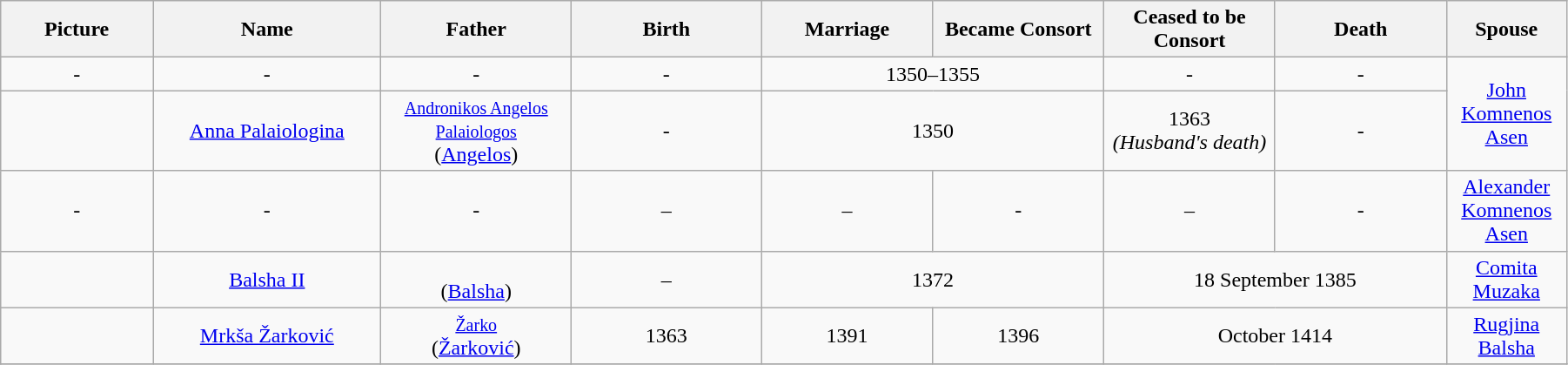<table width=95% class="wikitable">
<tr>
<th width = "8%">Picture</th>
<th width = "12%">Name</th>
<th width = "10%">Father</th>
<th width = "10%">Birth</th>
<th width = "9%">Marriage</th>
<th width = "9%">Became Consort</th>
<th width = "9%">Ceased to be Consort</th>
<th width = "9%">Death</th>
<th width = "6%">Spouse</th>
</tr>
<tr>
<td align="center">-</td>
<td align="center">-</td>
<td align=center>-</td>
<td align="center">-</td>
<td align=center colspan=2>1350–1355</td>
<td align="center">-</td>
<td align="center">-</td>
<td align="center" rowspan="2"><a href='#'>John Komnenos Asen</a></td>
</tr>
<tr>
<td align="center"></td>
<td align="center"><a href='#'>Anna Palaiologina</a></td>
<td align=center><small><a href='#'>Andronikos Angelos Palaiologos</a></small><br>(<a href='#'>Angelos</a>)</td>
<td align="center">-</td>
<td align="center" colspan="2">1350</td>
<td align="center">1363<br><em>(Husband's death)</em></td>
<td align="center">-</td>
</tr>
<tr>
<td align="center">-</td>
<td align="center">-</td>
<td align="center">-</td>
<td align="center">–</td>
<td align="center">–</td>
<td align="center">-</td>
<td align="center">–</td>
<td align="center">-</td>
<td align="center"><a href='#'>Alexander Komnenos Asen</a></td>
</tr>
<tr>
<td align="center"></td>
<td align="center"><a href='#'>Balsha II</a></td>
<td align="center"><br>(<a href='#'>Balsha</a>)</td>
<td align="center">–</td>
<td align="center" colspan="2">1372</td>
<td align="center" colspan="2">18 September 1385</td>
<td align="center"><a href='#'>Comita Muzaka</a></td>
</tr>
<tr>
<td align="center"></td>
<td align="center"><a href='#'>Mrkša Žarković</a></td>
<td align="center"><small><a href='#'>Žarko</a></small><br>(<a href='#'>Žarković</a>)</td>
<td align="center">1363</td>
<td align="center">1391</td>
<td align="center">1396</td>
<td align="center" colspan="2">October 1414</td>
<td align="center"><a href='#'>Rugjina Balsha</a></td>
</tr>
<tr>
</tr>
</table>
